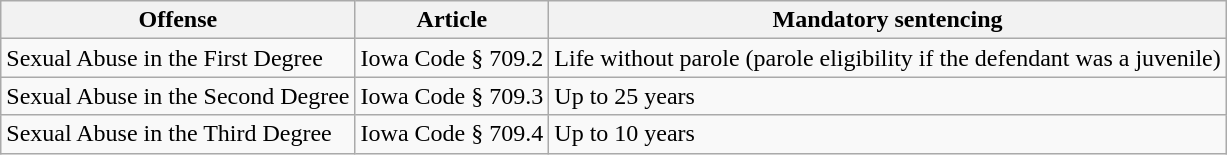<table class="wikitable">
<tr>
<th>Offense</th>
<th>Article</th>
<th>Mandatory sentencing</th>
</tr>
<tr>
<td>Sexual Abuse in the First Degree</td>
<td>Iowa Code § 709.2</td>
<td>Life without parole (parole eligibility if the defendant was a juvenile)</td>
</tr>
<tr>
<td>Sexual Abuse in the Second Degree</td>
<td>Iowa Code § 709.3</td>
<td>Up to 25 years</td>
</tr>
<tr>
<td>Sexual Abuse in the Third Degree</td>
<td>Iowa Code § 709.4</td>
<td>Up to 10 years</td>
</tr>
</table>
